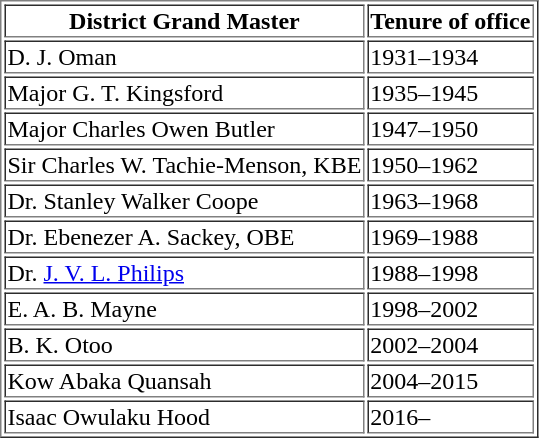<table class="sortable" border="1">
<tr>
<th>District Grand Master</th>
<th>Tenure of office</th>
</tr>
<tr>
<td>D. J. Oman</td>
<td>1931–1934</td>
</tr>
<tr>
<td>Major G. T. Kingsford</td>
<td>1935–1945</td>
</tr>
<tr>
<td>Major Charles Owen Butler</td>
<td>1947–1950</td>
</tr>
<tr>
<td>Sir Charles W. Tachie-Menson, KBE</td>
<td>1950–1962</td>
</tr>
<tr>
<td>Dr. Stanley Walker Coope</td>
<td>1963–1968</td>
</tr>
<tr>
<td>Dr. Ebenezer A. Sackey, OBE</td>
<td>1969–1988</td>
</tr>
<tr>
<td>Dr. <a href='#'>J. V. L. Philips</a></td>
<td>1988–1998</td>
</tr>
<tr>
<td>E. A. B. Mayne</td>
<td>1998–2002</td>
</tr>
<tr>
<td>B. K. Otoo</td>
<td>2002–2004</td>
</tr>
<tr>
<td>Kow Abaka Quansah</td>
<td>2004–2015</td>
</tr>
<tr>
<td>Isaac Owulaku Hood</td>
<td>2016–</td>
</tr>
</table>
